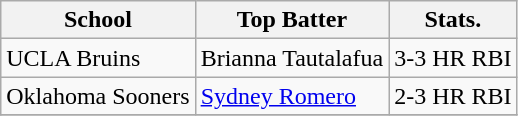<table class="wikitable">
<tr>
<th>School</th>
<th>Top Batter</th>
<th>Stats.</th>
</tr>
<tr>
<td>UCLA Bruins</td>
<td>Brianna Tautalafua</td>
<td>3-3 HR RBI</td>
</tr>
<tr>
<td>Oklahoma Sooners</td>
<td><a href='#'>Sydney Romero</a></td>
<td>2-3 HR RBI</td>
</tr>
<tr>
</tr>
</table>
